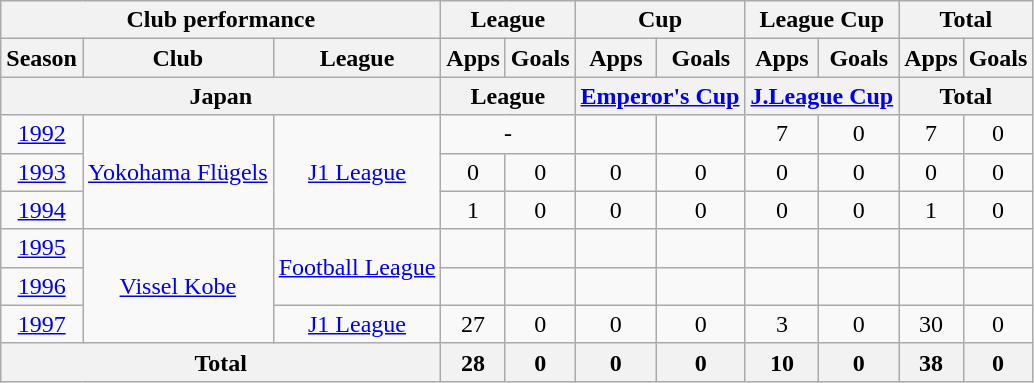<table class="wikitable" style="text-align:center;">
<tr>
<th colspan=3>Club performance</th>
<th colspan=2>League</th>
<th colspan=2>Cup</th>
<th colspan=2>League Cup</th>
<th colspan=2>Total</th>
</tr>
<tr>
<th>Season</th>
<th>Club</th>
<th>League</th>
<th>Apps</th>
<th>Goals</th>
<th>Apps</th>
<th>Goals</th>
<th>Apps</th>
<th>Goals</th>
<th>Apps</th>
<th>Goals</th>
</tr>
<tr>
<th colspan=3>Japan</th>
<th colspan=2>League</th>
<th colspan=2><a href='#'>Emperor's Cup</a></th>
<th colspan=2><a href='#'>J.League Cup</a></th>
<th colspan=2>Total</th>
</tr>
<tr>
<td><a href='#'>1992</a></td>
<td rowspan=3><a href='#'>Yokohama Flügels</a></td>
<td rowspan=3><a href='#'>J1 League</a></td>
<td colspan=2>-</td>
<td></td>
<td></td>
<td>7</td>
<td>0</td>
<td>7</td>
<td>0</td>
</tr>
<tr>
<td><a href='#'>1993</a></td>
<td>0</td>
<td>0</td>
<td>0</td>
<td>0</td>
<td>0</td>
<td>0</td>
<td>0</td>
<td>0</td>
</tr>
<tr>
<td><a href='#'>1994</a></td>
<td>1</td>
<td>0</td>
<td>0</td>
<td>0</td>
<td>0</td>
<td>0</td>
<td>1</td>
<td>0</td>
</tr>
<tr>
<td><a href='#'>1995</a></td>
<td rowspan=3><a href='#'>Vissel Kobe</a></td>
<td rowspan=2><a href='#'>Football League</a></td>
<td></td>
<td></td>
<td></td>
<td></td>
<td></td>
<td></td>
<td></td>
<td></td>
</tr>
<tr>
<td><a href='#'>1996</a></td>
<td></td>
<td></td>
<td></td>
<td></td>
<td></td>
<td></td>
<td></td>
<td></td>
</tr>
<tr>
<td><a href='#'>1997</a></td>
<td><a href='#'>J1 League</a></td>
<td>27</td>
<td>0</td>
<td>0</td>
<td>0</td>
<td>3</td>
<td>0</td>
<td>30</td>
<td>0</td>
</tr>
<tr>
<th colspan=3>Total</th>
<th>28</th>
<th>0</th>
<th>0</th>
<th>0</th>
<th>10</th>
<th>0</th>
<th>38</th>
<th>0</th>
</tr>
</table>
